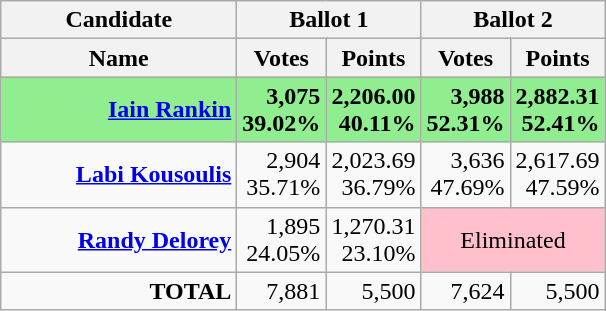<table class="wikitable">
<tr>
<th>Candidate</th>
<th colspan = "2">Ballot 1</th>
<th colspan = "2">Ballot 2</th>
</tr>
<tr>
<th style="width:150px;">Name</th>
<th style="width:50px;">Votes</th>
<th style="width:50px;">Points</th>
<th style="width:50px;">Votes</th>
<th style="width:50px;">Points</th>
</tr>
<tr style="text-align:right;background:lightgreen;">
<td><strong><a href='#'>Iain Rankin</a></strong></td>
<td><strong>3,075<br>39.02%</strong></td>
<td><strong>2,206.00<br>40.11%</strong></td>
<td><strong>3,988<br>52.31%</strong></td>
<td><strong>2,882.31<br>52.41%</strong></td>
</tr>
<tr style="text-align:right;">
<td><strong><a href='#'>Labi Kousoulis</a></strong></td>
<td>2,904<br>35.71%</td>
<td>2,023.69<br>36.79%</td>
<td>3,636<br>47.69%</td>
<td>2,617.69<br>47.59%</td>
</tr>
<tr style="text-align:right;">
<td><strong><a href='#'>Randy Delorey</a></strong></td>
<td>1,895<br>24.05%</td>
<td>1,270.31<br>23.10%</td>
<td style="text-align:center; background:pink" colspan=2>Eliminated</td>
</tr>
<tr style="text-align:right;">
<td><strong>TOTAL</strong></td>
<td>7,881</td>
<td>5,500</td>
<td>7,624</td>
<td>5,500</td>
</tr>
</table>
